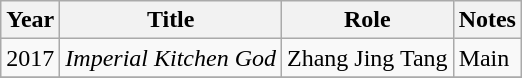<table class="wikitable">
<tr>
<th>Year</th>
<th>Title</th>
<th>Role</th>
<th class="unsortable">Notes</th>
</tr>
<tr>
<td>2017</td>
<td><em>Imperial Kitchen God</em></td>
<td>Zhang Jing Tang</td>
<td>Main</td>
</tr>
<tr>
</tr>
</table>
